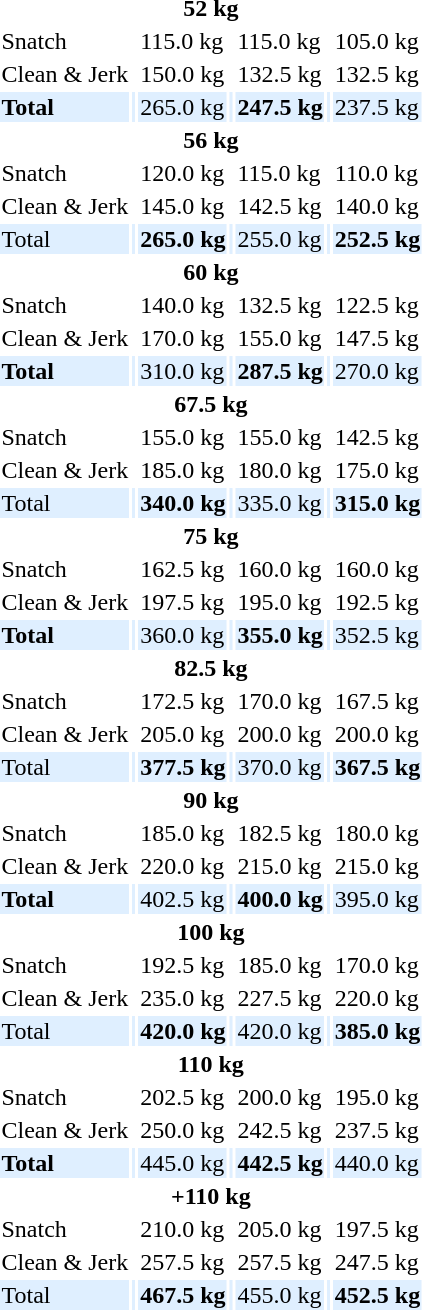<table>
<tr>
<th colspan=7>52 kg</th>
</tr>
<tr>
<td>Snatch</td>
<td></td>
<td>115.0 kg</td>
<td></td>
<td>115.0 kg</td>
<td></td>
<td>105.0 kg</td>
</tr>
<tr>
<td>Clean & Jerk</td>
<td></td>
<td>150.0 kg</td>
<td></td>
<td>132.5 kg</td>
<td></td>
<td>132.5 kg</td>
</tr>
<tr bgcolor=#dfefff>
<td><strong>Total</strong></td>
<td><strong></td>
<td></strong>265.0 kg<strong></td>
<td></strong></td>
<td><strong>247.5 kg</strong></td>
<td><strong></td>
<td></strong>237.5 kg<strong></td>
</tr>
<tr>
<th colspan=7>56 kg</th>
</tr>
<tr>
<td>Snatch</td>
<td></td>
<td>120.0 kg</td>
<td></td>
<td>115.0 kg</td>
<td></td>
<td>110.0 kg</td>
</tr>
<tr>
<td>Clean & Jerk</td>
<td></td>
<td>145.0 kg</td>
<td></td>
<td>142.5 kg</td>
<td></td>
<td>140.0 kg</td>
</tr>
<tr bgcolor=#dfefff>
<td></strong>Total<strong></td>
<td></strong></td>
<td><strong>265.0 kg</strong></td>
<td><strong></td>
<td></strong>255.0 kg<strong></td>
<td></strong></td>
<td><strong>252.5 kg</strong></td>
</tr>
<tr>
<th colspan=7>60 kg</th>
</tr>
<tr>
<td>Snatch</td>
<td></td>
<td>140.0 kg</td>
<td></td>
<td>132.5 kg</td>
<td></td>
<td>122.5 kg</td>
</tr>
<tr>
<td>Clean & Jerk</td>
<td></td>
<td>170.0 kg</td>
<td></td>
<td>155.0 kg</td>
<td></td>
<td>147.5 kg</td>
</tr>
<tr bgcolor=#dfefff>
<td><strong>Total</strong></td>
<td><strong></td>
<td></strong>310.0 kg<strong></td>
<td></strong></td>
<td><strong>287.5 kg</strong></td>
<td><strong></td>
<td></strong>270.0 kg<strong></td>
</tr>
<tr>
<th colspan=7>67.5 kg</th>
</tr>
<tr>
<td>Snatch</td>
<td></td>
<td>155.0 kg</td>
<td></td>
<td>155.0 kg</td>
<td></td>
<td>142.5 kg</td>
</tr>
<tr>
<td>Clean & Jerk</td>
<td></td>
<td>185.0 kg</td>
<td></td>
<td>180.0 kg</td>
<td></td>
<td>175.0 kg</td>
</tr>
<tr bgcolor=#dfefff>
<td></strong>Total<strong></td>
<td></strong></td>
<td><strong>340.0 kg</strong></td>
<td><strong></td>
<td></strong>335.0 kg<strong></td>
<td></strong></td>
<td><strong>315.0 kg</strong></td>
</tr>
<tr>
<th colspan=7>75 kg</th>
</tr>
<tr>
<td>Snatch</td>
<td></td>
<td>162.5 kg</td>
<td></td>
<td>160.0 kg</td>
<td></td>
<td>160.0 kg</td>
</tr>
<tr>
<td>Clean & Jerk</td>
<td></td>
<td>197.5 kg</td>
<td></td>
<td>195.0 kg</td>
<td></td>
<td>192.5 kg</td>
</tr>
<tr bgcolor=#dfefff>
<td><strong>Total</strong></td>
<td><strong></td>
<td></strong>360.0 kg<strong></td>
<td></strong></td>
<td><strong>355.0 kg</strong></td>
<td><strong></td>
<td></strong>352.5 kg<strong></td>
</tr>
<tr>
<th colspan=7>82.5 kg</th>
</tr>
<tr>
<td>Snatch</td>
<td></td>
<td>172.5 kg</td>
<td></td>
<td>170.0 kg</td>
<td></td>
<td>167.5 kg</td>
</tr>
<tr>
<td>Clean & Jerk</td>
<td></td>
<td>205.0 kg</td>
<td></td>
<td>200.0 kg</td>
<td></td>
<td>200.0 kg</td>
</tr>
<tr bgcolor=#dfefff>
<td></strong>Total<strong></td>
<td></strong></td>
<td><strong>377.5 kg</strong></td>
<td><strong></td>
<td></strong>370.0 kg<strong></td>
<td></strong></td>
<td><strong>367.5 kg</strong></td>
</tr>
<tr>
<th colspan=7>90 kg</th>
</tr>
<tr>
<td>Snatch</td>
<td></td>
<td>185.0 kg</td>
<td></td>
<td>182.5 kg</td>
<td></td>
<td>180.0 kg</td>
</tr>
<tr>
<td>Clean & Jerk</td>
<td></td>
<td>220.0 kg</td>
<td></td>
<td>215.0 kg</td>
<td></td>
<td>215.0 kg</td>
</tr>
<tr bgcolor=#dfefff>
<td><strong>Total</strong></td>
<td><strong></td>
<td></strong>402.5 kg<strong></td>
<td></strong></td>
<td><strong>400.0 kg</strong></td>
<td><strong></td>
<td></strong>395.0 kg<strong></td>
</tr>
<tr>
<th colspan=7>100 kg</th>
</tr>
<tr>
<td>Snatch</td>
<td></td>
<td>192.5 kg</td>
<td></td>
<td>185.0 kg</td>
<td></td>
<td>170.0 kg</td>
</tr>
<tr>
<td>Clean & Jerk</td>
<td></td>
<td>235.0 kg</td>
<td></td>
<td>227.5 kg</td>
<td></td>
<td>220.0 kg</td>
</tr>
<tr bgcolor=#dfefff>
<td></strong>Total<strong></td>
<td></strong></td>
<td><strong>420.0 kg</strong></td>
<td><strong></td>
<td></strong>420.0 kg<strong></td>
<td></strong></td>
<td><strong>385.0 kg</strong></td>
</tr>
<tr>
<th colspan=7>110 kg</th>
</tr>
<tr>
<td>Snatch</td>
<td></td>
<td>202.5 kg</td>
<td></td>
<td>200.0 kg</td>
<td></td>
<td>195.0 kg</td>
</tr>
<tr>
<td>Clean & Jerk</td>
<td></td>
<td>250.0 kg</td>
<td></td>
<td>242.5 kg</td>
<td></td>
<td>237.5 kg</td>
</tr>
<tr bgcolor=#dfefff>
<td><strong>Total</strong></td>
<td><strong></td>
<td></strong>445.0 kg<strong></td>
<td></strong></td>
<td><strong>442.5 kg</strong></td>
<td><strong></td>
<td></strong>440.0 kg<strong></td>
</tr>
<tr>
<th colspan=7>+110 kg</th>
</tr>
<tr>
<td>Snatch</td>
<td></td>
<td>210.0 kg</td>
<td></td>
<td>205.0 kg</td>
<td></td>
<td>197.5 kg</td>
</tr>
<tr>
<td>Clean & Jerk</td>
<td></td>
<td>257.5 kg</td>
<td></td>
<td>257.5 kg</td>
<td></td>
<td>247.5 kg</td>
</tr>
<tr bgcolor=#dfefff>
<td></strong>Total<strong></td>
<td></strong></td>
<td><strong>467.5 kg</strong></td>
<td><strong></td>
<td></strong>455.0 kg<strong></td>
<td></strong></td>
<td><strong>452.5 kg</strong></td>
</tr>
</table>
